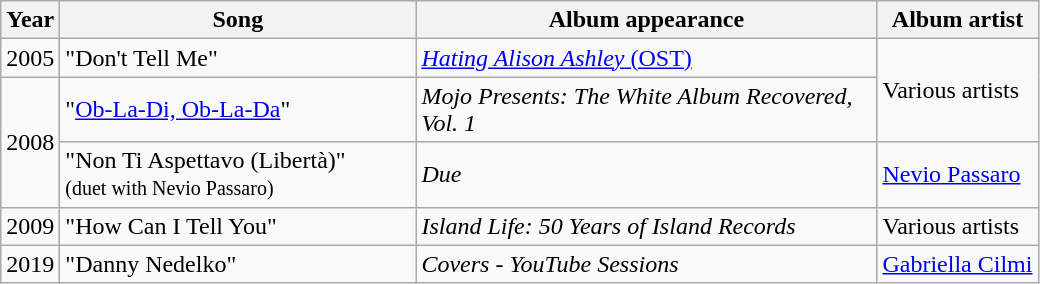<table class="wikitable">
<tr>
<th width="#">Year</th>
<th width="230">Song</th>
<th width="300">Album appearance</th>
<th width="100">Album artist</th>
</tr>
<tr>
<td>2005</td>
<td>"Don't Tell Me"</td>
<td><a href='#'><em>Hating Alison Ashley</em> (OST)</a></td>
<td rowspan="2">Various artists</td>
</tr>
<tr>
<td rowspan="2">2008</td>
<td>"<a href='#'>Ob-La-Di, Ob-La-Da</a>"</td>
<td><em>Mojo Presents: The White Album Recovered, Vol. 1</em></td>
</tr>
<tr>
<td>"Non Ti Aspettavo (Libertà)"<br><small>(duet with Nevio Passaro)</small></td>
<td><em>Due</em></td>
<td><a href='#'>Nevio Passaro</a></td>
</tr>
<tr>
<td>2009</td>
<td>"How Can I Tell You"</td>
<td><em>Island Life: 50 Years of Island Records</em></td>
<td>Various artists</td>
</tr>
<tr>
<td>2019</td>
<td>"Danny Nedelko"</td>
<td><em>Covers - YouTube Sessions</em></td>
<td><a href='#'>Gabriella Cilmi</a></td>
</tr>
</table>
